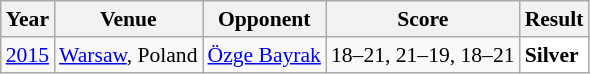<table class="sortable wikitable" style="font-size:90%">
<tr>
<th>Year</th>
<th>Venue</th>
<th>Opponent</th>
<th>Score</th>
<th>Result</th>
</tr>
<tr>
<td align="center"><a href='#'>2015</a></td>
<td align="left"><a href='#'>Warsaw</a>, Poland</td>
<td align="left"> <a href='#'>Özge Bayrak</a></td>
<td align="left">18–21, 21–19, 18–21</td>
<td style="text-align:left; background:white"> <strong>Silver</strong></td>
</tr>
</table>
